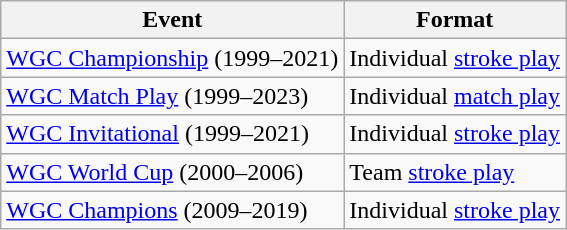<table class="wikitable">
<tr>
<th>Event</th>
<th>Format</th>
</tr>
<tr>
<td><a href='#'>WGC Championship</a> (1999–2021)</td>
<td>Individual <a href='#'>stroke play</a></td>
</tr>
<tr>
<td><a href='#'>WGC Match Play</a> (1999–2023)</td>
<td>Individual <a href='#'>match play</a></td>
</tr>
<tr>
<td><a href='#'>WGC Invitational</a> (1999–2021)</td>
<td>Individual <a href='#'>stroke play</a></td>
</tr>
<tr>
<td><a href='#'>WGC World Cup</a> (2000–2006)</td>
<td>Team <a href='#'>stroke play</a></td>
</tr>
<tr>
<td><a href='#'>WGC Champions</a> (2009–2019)</td>
<td>Individual <a href='#'>stroke play</a></td>
</tr>
</table>
